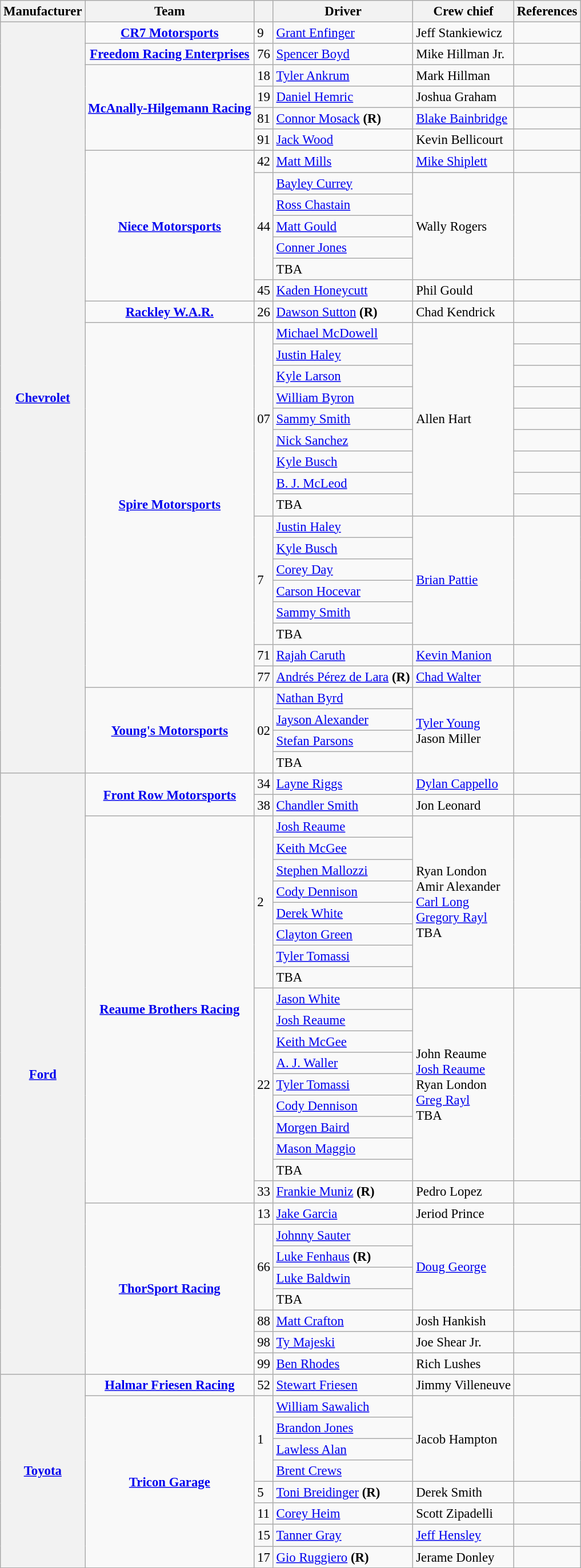<table class="wikitable" style="font-size: 95%;">
<tr>
<th>Manufacturer</th>
<th>Team</th>
<th></th>
<th>Driver</th>
<th>Crew chief</th>
<th>References</th>
</tr>
<tr>
<th rowspan="35"><a href='#'>Chevrolet</a></th>
<td style="text-align:center;"><strong><a href='#'>CR7 Motorsports</a></strong></td>
<td>9</td>
<td><a href='#'>Grant Enfinger</a></td>
<td nowrap>Jeff Stankiewicz</td>
<td></td>
</tr>
<tr>
<td style="text-align:center;"><strong><a href='#'>Freedom Racing Enterprises</a></strong></td>
<td>76</td>
<td><a href='#'>Spencer Boyd</a></td>
<td>Mike Hillman Jr.</td>
<td></td>
</tr>
<tr>
<td rowspan=4 style="text-align:center;" nowrap><strong><a href='#'>McAnally-Hilgemann Racing</a></strong></td>
<td>18</td>
<td><a href='#'>Tyler Ankrum</a></td>
<td>Mark Hillman</td>
<td></td>
</tr>
<tr>
<td>19</td>
<td><a href='#'>Daniel Hemric</a></td>
<td>Joshua Graham</td>
<td></td>
</tr>
<tr>
<td>81</td>
<td><a href='#'>Connor Mosack</a> <strong>(R)</strong></td>
<td><a href='#'>Blake Bainbridge</a></td>
<td></td>
</tr>
<tr>
<td>91</td>
<td><a href='#'>Jack Wood</a></td>
<td>Kevin Bellicourt</td>
<td></td>
</tr>
<tr>
<td rowspan="7" style="text-align:center;"><strong><a href='#'>Niece Motorsports</a></strong></td>
<td>42</td>
<td><a href='#'>Matt Mills</a></td>
<td><a href='#'>Mike Shiplett</a></td>
<td></td>
</tr>
<tr>
<td rowspan="5">44</td>
<td><a href='#'>Bayley Currey</a> <small></small></td>
<td rowspan="5">Wally Rogers</td>
<td rowspan="5"></td>
</tr>
<tr>
<td><a href='#'>Ross Chastain</a> <small></small></td>
</tr>
<tr>
<td><a href='#'>Matt Gould</a> <small></small></td>
</tr>
<tr>
<td><a href='#'>Conner Jones</a> <small></small></td>
</tr>
<tr>
<td>TBA <small></small></td>
</tr>
<tr>
<td>45</td>
<td><a href='#'>Kaden Honeycutt</a></td>
<td>Phil Gould</td>
<td></td>
</tr>
<tr>
<td style="text-align:center;"><strong><a href='#'>Rackley W.A.R.</a></strong></td>
<td>26</td>
<td><a href='#'>Dawson Sutton</a> <strong>(R)</strong></td>
<td>Chad Kendrick</td>
<td></td>
</tr>
<tr>
<td rowspan="17" style="text-align:center;"><strong><a href='#'>Spire Motorsports</a></strong></td>
<td rowspan="9">07</td>
<td><a href='#'>Michael McDowell</a> <small></small></td>
<td rowspan="9">Allen Hart</td>
<td></td>
</tr>
<tr>
<td><a href='#'>Justin Haley</a> <small></small></td>
<td></td>
</tr>
<tr>
<td><a href='#'>Kyle Larson</a> <small></small></td>
<td></td>
</tr>
<tr>
<td><a href='#'>William Byron</a> <small></small></td>
<td></td>
</tr>
<tr>
<td><a href='#'>Sammy Smith</a> <small></small></td>
<td></td>
</tr>
<tr>
<td><a href='#'>Nick Sanchez</a> <small></small></td>
<td></td>
</tr>
<tr>
<td><a href='#'>Kyle Busch</a> <small></small></td>
<td></td>
</tr>
<tr>
<td><a href='#'>B. J. McLeod</a> <small></small></td>
<td></td>
</tr>
<tr>
<td>TBA <small></small></td>
</tr>
<tr>
<td rowspan="6">7</td>
<td><a href='#'>Justin Haley</a> <small></small></td>
<td rowspan="6"><a href='#'>Brian Pattie</a></td>
<td rowspan="6"></td>
</tr>
<tr>
<td><a href='#'>Kyle Busch</a> <small></small></td>
</tr>
<tr>
<td><a href='#'>Corey Day</a> <small></small></td>
</tr>
<tr>
<td><a href='#'>Carson Hocevar</a> <small></small></td>
</tr>
<tr>
<td><a href='#'>Sammy Smith</a> <small></small></td>
</tr>
<tr>
<td>TBA <small></small></td>
</tr>
<tr>
<td>71</td>
<td><a href='#'>Rajah Caruth</a></td>
<td><a href='#'>Kevin Manion</a></td>
<td></td>
</tr>
<tr>
<td>77</td>
<td nowrap><a href='#'>Andrés Pérez de Lara</a> <strong>(R)</strong></td>
<td><a href='#'>Chad Walter</a></td>
<td></td>
</tr>
<tr>
<td rowspan=4 style="text-align:center;"><strong><a href='#'>Young's Motorsports</a></strong></td>
<td rowspan=4>02</td>
<td><a href='#'>Nathan Byrd</a> <small></small></td>
<td rowspan=4><a href='#'>Tyler Young</a> <small></small> <br> Jason Miller <small></small></td>
<td rowspan=4></td>
</tr>
<tr>
<td><a href='#'>Jayson Alexander</a> <small></small></td>
</tr>
<tr>
<td><a href='#'>Stefan Parsons</a> <small></small></td>
</tr>
<tr>
<td>TBA <small></small></td>
</tr>
<tr>
<th rowspan="28"><a href='#'>Ford</a></th>
<td rowspan="2" style="text-align:center;"><strong><a href='#'>Front Row Motorsports</a></strong></td>
<td>34</td>
<td><a href='#'>Layne Riggs</a></td>
<td><a href='#'>Dylan Cappello</a></td>
<td></td>
</tr>
<tr>
<td>38</td>
<td><a href='#'>Chandler Smith</a></td>
<td>Jon Leonard</td>
<td></td>
</tr>
<tr>
<td rowspan="18" style="text-align:center;"><strong><a href='#'>Reaume Brothers Racing</a></strong></td>
<td rowspan=8>2</td>
<td><a href='#'>Josh Reaume</a> <small></small></td>
<td rowspan=8>Ryan London <small></small> <br> Amir Alexander <small></small> <br> <a href='#'>Carl Long</a> <small></small> <br> <a href='#'>Gregory Rayl</a> <small></small> <br> TBA <small></small></td>
<td rowspan=8></td>
</tr>
<tr>
<td><a href='#'>Keith McGee</a> <small></small></td>
</tr>
<tr>
<td><a href='#'>Stephen Mallozzi</a> <small></small></td>
</tr>
<tr>
<td><a href='#'>Cody Dennison</a> <small></small></td>
</tr>
<tr>
<td><a href='#'>Derek White</a> <small></small></td>
</tr>
<tr>
<td><a href='#'>Clayton Green</a> <small> </small></td>
</tr>
<tr>
<td><a href='#'>Tyler Tomassi</a> <small></small></td>
</tr>
<tr>
<td>TBA <small></small></td>
</tr>
<tr>
<td rowspan=9>22</td>
<td><a href='#'>Jason White</a> <small></small></td>
<td rowspan=9>John Reaume <small></small> <br> <a href='#'>Josh Reaume</a> <small></small> <br> Ryan London <small></small> <br> <a href='#'>Greg Rayl</a> <small></small> <br> TBA <small></small></td>
<td rowspan=9></td>
</tr>
<tr>
<td><a href='#'>Josh Reaume</a> <small></small></td>
</tr>
<tr>
<td><a href='#'>Keith McGee</a> <small></small></td>
</tr>
<tr>
<td><a href='#'>A. J. Waller</a> <small></small></td>
</tr>
<tr>
<td><a href='#'>Tyler Tomassi</a> <small></small></td>
</tr>
<tr>
<td><a href='#'>Cody Dennison</a> <small></small></td>
</tr>
<tr>
<td><a href='#'>Morgen Baird</a> <small></small></td>
</tr>
<tr>
<td><a href='#'>Mason Maggio</a> <small></small></td>
</tr>
<tr>
<td>TBA <small></small></td>
</tr>
<tr>
<td>33</td>
<td><a href='#'>Frankie Muniz</a> <strong>(R)</strong></td>
<td>Pedro Lopez</td>
<td></td>
</tr>
<tr>
<td rowspan="8" style="text-align:center;"><strong><a href='#'>ThorSport Racing</a></strong></td>
<td>13</td>
<td><a href='#'>Jake Garcia</a></td>
<td>Jeriod Prince</td>
<td></td>
</tr>
<tr>
<td rowspan="4">66</td>
<td><a href='#'>Johnny Sauter</a> <small></small></td>
<td rowspan="4"><a href='#'>Doug George</a></td>
<td rowspan="4"></td>
</tr>
<tr>
<td><a href='#'>Luke Fenhaus</a> <strong>(R)</strong> <small></small></td>
</tr>
<tr>
<td><a href='#'>Luke Baldwin</a> <small></small></td>
</tr>
<tr>
<td>TBA <small></small></td>
</tr>
<tr>
<td>88</td>
<td><a href='#'>Matt Crafton</a></td>
<td>Josh Hankish</td>
<td></td>
</tr>
<tr>
<td>98</td>
<td><a href='#'>Ty Majeski</a></td>
<td>Joe Shear Jr.</td>
<td></td>
</tr>
<tr>
<td>99</td>
<td><a href='#'>Ben Rhodes</a></td>
<td>Rich Lushes</td>
<td></td>
</tr>
<tr>
<th rowspan=9><a href='#'>Toyota</a></th>
<td style="text-align:center;"><strong><a href='#'>Halmar Friesen Racing</a></strong></td>
<td>52</td>
<td><a href='#'>Stewart Friesen</a></td>
<td nowrap>Jimmy Villeneuve</td>
<td></td>
</tr>
<tr>
<td rowspan=8 style="text-align:center;"><strong><a href='#'>Tricon Garage</a></strong></td>
<td rowspan=4>1</td>
<td><a href='#'>William Sawalich</a> <small></small></td>
<td rowspan=4>Jacob Hampton</td>
<td rowspan=4></td>
</tr>
<tr>
<td><a href='#'>Brandon Jones</a> <small></small></td>
</tr>
<tr>
<td><a href='#'>Lawless Alan</a> <small></small></td>
</tr>
<tr>
<td><a href='#'>Brent Crews</a> <small></small></td>
</tr>
<tr>
<td>5</td>
<td><a href='#'>Toni Breidinger</a> <strong>(R)</strong></td>
<td>Derek Smith</td>
<td></td>
</tr>
<tr>
<td>11</td>
<td><a href='#'>Corey Heim</a></td>
<td>Scott Zipadelli</td>
<td></td>
</tr>
<tr>
<td>15</td>
<td><a href='#'>Tanner Gray</a></td>
<td><a href='#'>Jeff Hensley</a></td>
<td></td>
</tr>
<tr>
<td>17</td>
<td><a href='#'>Gio Ruggiero</a> <strong>(R)</strong></td>
<td>Jerame Donley</td>
<td></td>
</tr>
</table>
